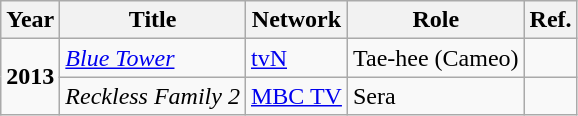<table class="wikitable" border="1">
<tr>
<th>Year</th>
<th>Title</th>
<th>Network</th>
<th>Role</th>
<th>Ref.</th>
</tr>
<tr>
<td rowspan=2 align="center"><strong>2013</strong></td>
<td><em><a href='#'>Blue Tower</a></em></td>
<td><a href='#'>tvN</a></td>
<td>Tae-hee (Cameo)</td>
<td></td>
</tr>
<tr>
<td><em>Reckless Family 2</em></td>
<td><a href='#'>MBC TV</a></td>
<td>Sera</td>
<td></td>
</tr>
</table>
